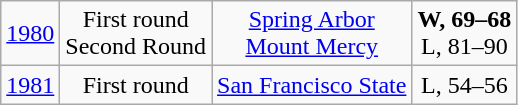<table class="wikitable">
<tr align="center">
<td><a href='#'>1980</a></td>
<td>First round<br>Second Round</td>
<td><a href='#'>Spring Arbor</a><br><a href='#'>Mount Mercy</a></td>
<td><strong>W, 69–68</strong><br>L, 81–90</td>
</tr>
<tr align="center">
<td><a href='#'>1981</a></td>
<td>First round</td>
<td><a href='#'>San Francisco State</a></td>
<td>L, 54–56</td>
</tr>
</table>
